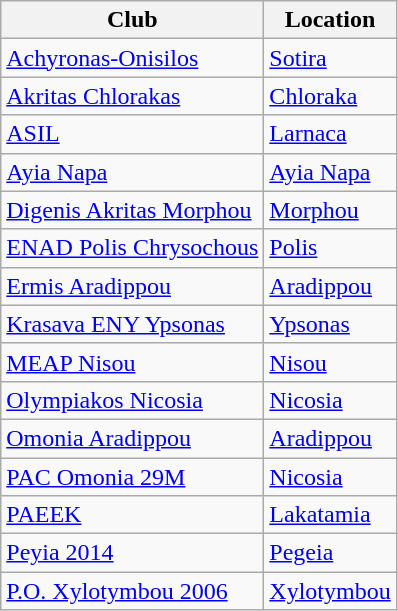<table class="wikitable sortable">
<tr>
<th>Club</th>
<th>Location</th>
</tr>
<tr>
<td><a href='#'>Achyronas-Onisilos</a></td>
<td><a href='#'>Sotira</a></td>
</tr>
<tr>
<td><a href='#'>Akritas Chlorakas</a></td>
<td><a href='#'>Chloraka</a></td>
</tr>
<tr>
<td><a href='#'>ASIL</a></td>
<td><a href='#'>Larnaca</a></td>
</tr>
<tr>
<td><a href='#'>Ayia Napa</a></td>
<td><a href='#'>Ayia Napa</a></td>
</tr>
<tr>
<td><a href='#'>Digenis Akritas Morphou</a></td>
<td><a href='#'>Morphou</a></td>
</tr>
<tr>
<td><a href='#'>ENAD Polis Chrysochous</a></td>
<td><a href='#'>Polis</a></td>
</tr>
<tr>
<td><a href='#'>Ermis Aradippou</a></td>
<td><a href='#'>Aradippou</a></td>
</tr>
<tr>
<td><a href='#'>Krasava ENY Ypsonas</a></td>
<td><a href='#'>Ypsonas</a></td>
</tr>
<tr>
<td><a href='#'>MEAP Nisou</a></td>
<td><a href='#'>Nisou</a></td>
</tr>
<tr>
<td><a href='#'>Olympiakos Nicosia</a></td>
<td><a href='#'>Nicosia</a></td>
</tr>
<tr>
<td><a href='#'>Omonia Aradippou</a></td>
<td><a href='#'>Aradippou</a></td>
</tr>
<tr>
<td><a href='#'>PAC Omonia 29M</a></td>
<td><a href='#'>Nicosia</a></td>
</tr>
<tr>
<td><a href='#'>PAEEK</a></td>
<td><a href='#'>Lakatamia</a></td>
</tr>
<tr>
<td><a href='#'>Peyia 2014</a></td>
<td><a href='#'>Pegeia</a></td>
</tr>
<tr>
<td><a href='#'>P.O. Xylotymbou 2006</a></td>
<td><a href='#'>Xylotymbou</a></td>
</tr>
</table>
